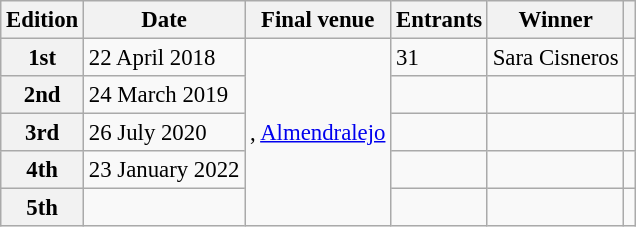<table class="wikitable defaultcenter col2left col3left col5left" style="font-size:95%;">
<tr>
<th>Edition</th>
<th>Date</th>
<th>Final venue</th>
<th>Entrants</th>
<th>Winner</th>
<th></th>
</tr>
<tr>
<th>1st</th>
<td>22 April 2018</td>
<td rowspan=5>, <a href='#'>Almendralejo</a></td>
<td>31</td>
<td>Sara Cisneros</td>
<td></td>
</tr>
<tr>
<th>2nd</th>
<td>24 March 2019</td>
<td></td>
<td></td>
<td></td>
</tr>
<tr>
<th>3rd</th>
<td>26 July 2020</td>
<td></td>
<td></td>
<td></td>
</tr>
<tr>
<th>4th</th>
<td>23 January 2022</td>
<td></td>
<td></td>
<td></td>
</tr>
<tr>
<th>5th</th>
<td></td>
<td></td>
<td></td>
<td></td>
</tr>
</table>
